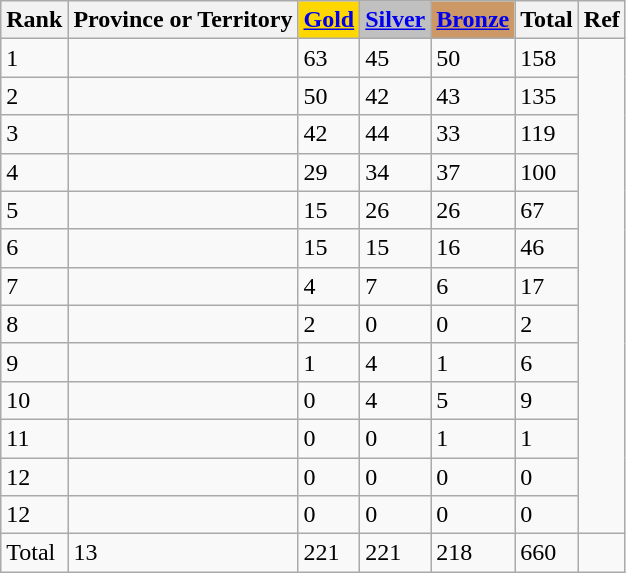<table class="wikitable">
<tr>
<th>Rank</th>
<th>Province or Territory</th>
<th style="background-color:gold;"><a href='#'>Gold</a></th>
<th style="background-color:silver;"><a href='#'>Silver</a></th>
<th style="background-color:#cc9966;"><a href='#'>Bronze</a></th>
<th>Total</th>
<th>Ref</th>
</tr>
<tr>
<td>1</td>
<td></td>
<td>63</td>
<td>45</td>
<td>50</td>
<td>158</td>
<td rowspan="13"></td>
</tr>
<tr>
<td>2</td>
<td></td>
<td>50</td>
<td>42</td>
<td>43</td>
<td>135</td>
</tr>
<tr>
<td>3</td>
<td></td>
<td>42</td>
<td>44</td>
<td>33</td>
<td>119</td>
</tr>
<tr>
<td>4</td>
<td></td>
<td>29</td>
<td>34</td>
<td>37</td>
<td>100</td>
</tr>
<tr>
<td>5</td>
<td><strong></strong></td>
<td>15</td>
<td>26</td>
<td>26</td>
<td>67</td>
</tr>
<tr>
<td>6</td>
<td></td>
<td>15</td>
<td>15</td>
<td>16</td>
<td>46</td>
</tr>
<tr>
<td>7</td>
<td></td>
<td>4</td>
<td>7</td>
<td>6</td>
<td>17</td>
</tr>
<tr>
<td>8</td>
<td></td>
<td>2</td>
<td>0</td>
<td>0</td>
<td>2</td>
</tr>
<tr>
<td>9</td>
<td></td>
<td>1</td>
<td>4</td>
<td>1</td>
<td>6</td>
</tr>
<tr>
<td>10</td>
<td></td>
<td>0</td>
<td>4</td>
<td>5</td>
<td>9</td>
</tr>
<tr>
<td>11</td>
<td></td>
<td>0</td>
<td>0</td>
<td>1</td>
<td>1</td>
</tr>
<tr>
<td>12</td>
<td></td>
<td>0</td>
<td>0</td>
<td>0</td>
<td>0</td>
</tr>
<tr>
<td>12</td>
<td></td>
<td>0</td>
<td>0</td>
<td>0</td>
<td>0</td>
</tr>
<tr>
<td>Total</td>
<td>13</td>
<td>221</td>
<td>221</td>
<td>218</td>
<td>660</td>
</tr>
</table>
